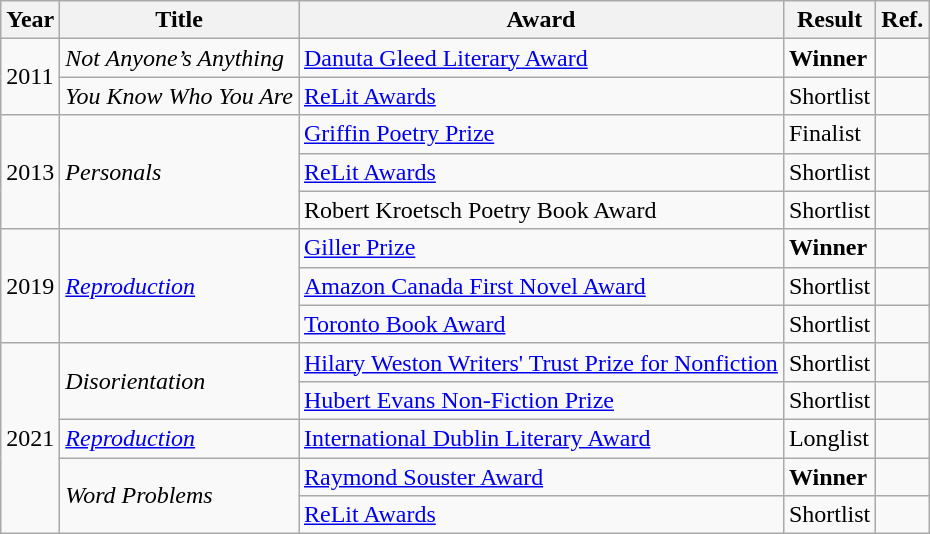<table class="wikitable sortable mw-collapsible">
<tr>
<th>Year</th>
<th>Title</th>
<th>Award</th>
<th>Result</th>
<th>Ref.</th>
</tr>
<tr>
<td rowspan="2">2011</td>
<td><em>Not Anyone’s Anything</em></td>
<td><a href='#'>Danuta Gleed Literary Award</a></td>
<td><strong>Winner</strong></td>
<td></td>
</tr>
<tr>
<td><em>You Know Who You Are</em></td>
<td><a href='#'>ReLit Awards</a></td>
<td>Shortlist</td>
<td></td>
</tr>
<tr>
<td rowspan="3">2013</td>
<td rowspan="3"><em>Personals</em></td>
<td><a href='#'>Griffin Poetry Prize</a></td>
<td>Finalist</td>
<td></td>
</tr>
<tr>
<td><a href='#'>ReLit Awards</a></td>
<td>Shortlist</td>
<td></td>
</tr>
<tr>
<td>Robert Kroetsch Poetry Book Award</td>
<td>Shortlist</td>
<td></td>
</tr>
<tr>
<td rowspan="3">2019</td>
<td rowspan="3"><a href='#'><em>Reproduction</em></a></td>
<td><a href='#'>Giller Prize</a></td>
<td><strong>Winner</strong></td>
<td></td>
</tr>
<tr>
<td><a href='#'>Amazon Canada First Novel Award</a></td>
<td>Shortlist</td>
<td></td>
</tr>
<tr>
<td><a href='#'>Toronto Book Award</a></td>
<td>Shortlist</td>
<td></td>
</tr>
<tr>
<td rowspan="5">2021</td>
<td rowspan="2"><em>Disorientation</em></td>
<td><a href='#'>Hilary Weston Writers' Trust Prize for Nonfiction</a></td>
<td>Shortlist</td>
<td></td>
</tr>
<tr>
<td><a href='#'>Hubert Evans Non-Fiction Prize</a></td>
<td>Shortlist</td>
<td></td>
</tr>
<tr>
<td><a href='#'><em>Reproduction</em></a></td>
<td><a href='#'>International Dublin Literary Award</a></td>
<td>Longlist</td>
<td></td>
</tr>
<tr>
<td rowspan="2"><em>Word Problems</em></td>
<td><a href='#'>Raymond Souster Award</a></td>
<td><strong>Winner</strong></td>
<td></td>
</tr>
<tr>
<td><a href='#'>ReLit Awards</a></td>
<td>Shortlist</td>
<td></td>
</tr>
</table>
